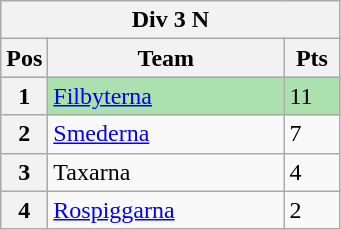<table class="wikitable">
<tr>
<th colspan="3">Div 3 N</th>
</tr>
<tr>
<th width=20>Pos</th>
<th width=150>Team</th>
<th width=30>Pts</th>
</tr>
<tr style="background:#ACE1AF;">
<th>1</th>
<td><a href='#'>Filbyterna</a></td>
<td>11</td>
</tr>
<tr>
<th>2</th>
<td><a href='#'>Smederna</a></td>
<td>7</td>
</tr>
<tr>
<th>3</th>
<td>Taxarna</td>
<td>4</td>
</tr>
<tr>
<th>4</th>
<td><a href='#'>Rospiggarna</a></td>
<td>2</td>
</tr>
</table>
